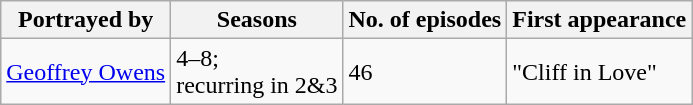<table class="wikitable" style="text-align:justify;">
<tr>
<th>Portrayed by</th>
<th>Seasons</th>
<th>No. of episodes</th>
<th>First appearance</th>
</tr>
<tr>
<td><a href='#'>Geoffrey Owens</a></td>
<td>4–8;<br>recurring in 2&3</td>
<td>46</td>
<td>"Cliff in Love"</td>
</tr>
</table>
